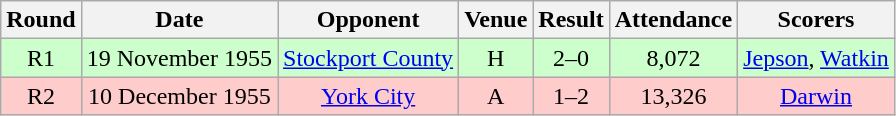<table class="wikitable" style="font-size:100%; text-align:center">
<tr>
<th>Round</th>
<th>Date</th>
<th>Opponent</th>
<th>Venue</th>
<th>Result</th>
<th>Attendance</th>
<th>Scorers</th>
</tr>
<tr style="background-color: #CCFFCC;">
<td>R1</td>
<td>19 November 1955</td>
<td><a href='#'>Stockport County</a></td>
<td>H</td>
<td>2–0</td>
<td>8,072</td>
<td><a href='#'>Jepson</a>, <a href='#'>Watkin</a></td>
</tr>
<tr style="background-color: #FFCCCC;">
<td>R2</td>
<td>10 December 1955</td>
<td><a href='#'>York City</a></td>
<td>A</td>
<td>1–2</td>
<td>13,326</td>
<td><a href='#'>Darwin</a></td>
</tr>
</table>
